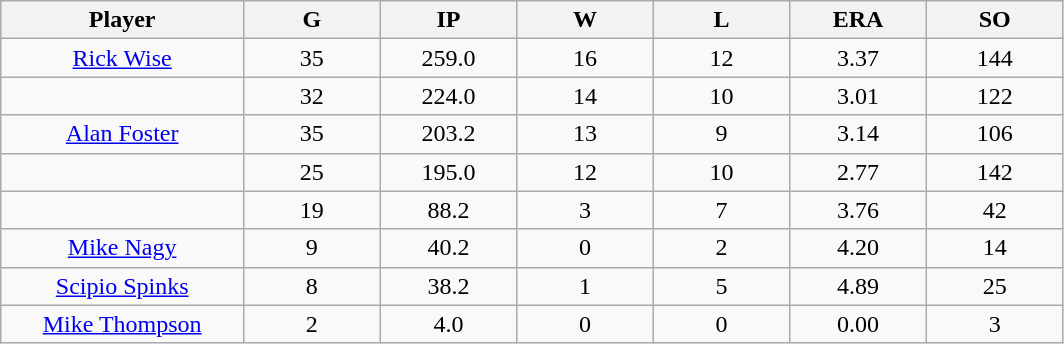<table class="wikitable sortable">
<tr>
<th bgcolor="#DDDDFF" width="16%">Player</th>
<th bgcolor="#DDDDFF" width="9%">G</th>
<th bgcolor="#DDDDFF" width="9%">IP</th>
<th bgcolor="#DDDDFF" width="9%">W</th>
<th bgcolor="#DDDDFF" width="9%">L</th>
<th bgcolor="#DDDDFF" width="9%">ERA</th>
<th bgcolor="#DDDDFF" width="9%">SO</th>
</tr>
<tr align="center">
<td><a href='#'>Rick Wise</a></td>
<td>35</td>
<td>259.0</td>
<td>16</td>
<td>12</td>
<td>3.37</td>
<td>144</td>
</tr>
<tr align=center>
<td></td>
<td>32</td>
<td>224.0</td>
<td>14</td>
<td>10</td>
<td>3.01</td>
<td>122</td>
</tr>
<tr align="center">
<td><a href='#'>Alan Foster</a></td>
<td>35</td>
<td>203.2</td>
<td>13</td>
<td>9</td>
<td>3.14</td>
<td>106</td>
</tr>
<tr align=center>
<td></td>
<td>25</td>
<td>195.0</td>
<td>12</td>
<td>10</td>
<td>2.77</td>
<td>142</td>
</tr>
<tr align="center">
<td></td>
<td>19</td>
<td>88.2</td>
<td>3</td>
<td>7</td>
<td>3.76</td>
<td>42</td>
</tr>
<tr align="center">
<td><a href='#'>Mike Nagy</a></td>
<td>9</td>
<td>40.2</td>
<td>0</td>
<td>2</td>
<td>4.20</td>
<td>14</td>
</tr>
<tr align=center>
<td><a href='#'>Scipio Spinks</a></td>
<td>8</td>
<td>38.2</td>
<td>1</td>
<td>5</td>
<td>4.89</td>
<td>25</td>
</tr>
<tr align=center>
<td><a href='#'>Mike Thompson</a></td>
<td>2</td>
<td>4.0</td>
<td>0</td>
<td>0</td>
<td>0.00</td>
<td>3</td>
</tr>
</table>
